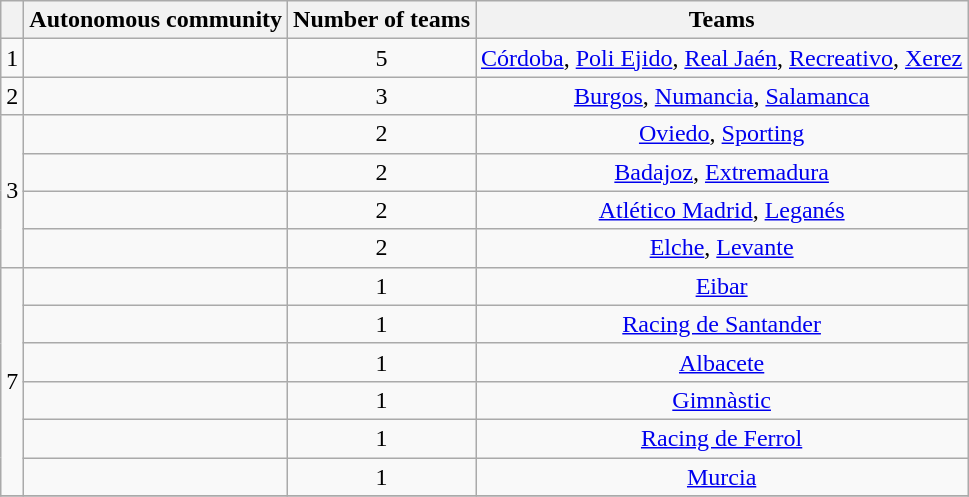<table class="wikitable">
<tr>
<th></th>
<th>Autonomous community</th>
<th>Number of teams</th>
<th>Teams</th>
</tr>
<tr>
<td>1</td>
<td></td>
<td align=center>5</td>
<td align=center><a href='#'>Córdoba</a>, <a href='#'>Poli Ejido</a>, <a href='#'>Real Jaén</a>, <a href='#'>Recreativo</a>, <a href='#'>Xerez</a></td>
</tr>
<tr>
<td>2</td>
<td></td>
<td align=center>3</td>
<td align=center><a href='#'>Burgos</a>, <a href='#'>Numancia</a>, <a href='#'>Salamanca</a></td>
</tr>
<tr>
<td rowspan=4>3</td>
<td></td>
<td align=center>2</td>
<td align=center><a href='#'>Oviedo</a>, <a href='#'>Sporting</a></td>
</tr>
<tr>
<td></td>
<td align=center>2</td>
<td align=center><a href='#'>Badajoz</a>, <a href='#'>Extremadura</a></td>
</tr>
<tr>
<td></td>
<td align=center>2</td>
<td align=center><a href='#'>Atlético Madrid</a>, <a href='#'>Leganés</a></td>
</tr>
<tr>
<td></td>
<td align=center>2</td>
<td align=center><a href='#'>Elche</a>, <a href='#'>Levante</a></td>
</tr>
<tr>
<td rowspan=6>7</td>
<td></td>
<td align=center>1</td>
<td align=center><a href='#'>Eibar</a></td>
</tr>
<tr>
<td></td>
<td align=center>1</td>
<td align=center><a href='#'>Racing de Santander</a></td>
</tr>
<tr>
<td></td>
<td align=center>1</td>
<td align=center><a href='#'>Albacete</a></td>
</tr>
<tr>
<td></td>
<td align=center>1</td>
<td align=center><a href='#'>Gimnàstic</a></td>
</tr>
<tr>
<td></td>
<td align=center>1</td>
<td align=center><a href='#'>Racing de Ferrol</a></td>
</tr>
<tr>
<td></td>
<td align=center>1</td>
<td align=center><a href='#'>Murcia</a></td>
</tr>
<tr>
</tr>
</table>
